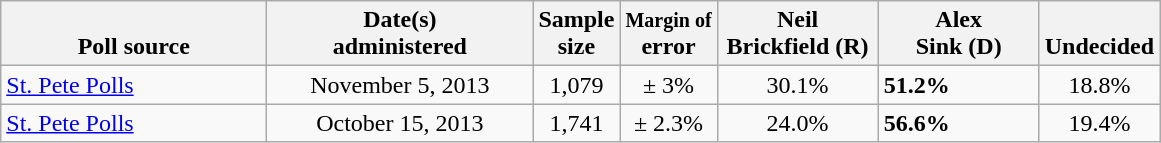<table class="wikitable">
<tr valign= bottom>
<th style="width:170px;">Poll source</th>
<th style="width:170px;">Date(s)<br>administered</th>
<th class=small>Sample<br>size</th>
<th><small>Margin of</small><br>error</th>
<th style="width:100px;">Neil<br>Brickfield (R)</th>
<th style="width:100px;">Alex<br>Sink (D)</th>
<th style="width:40px;">Undecided</th>
</tr>
<tr>
<td><a href='#'>St. Pete Polls</a></td>
<td align=center>November 5, 2013</td>
<td align=center>1,079</td>
<td align=center>± 3%</td>
<td align=center>30.1%</td>
<td><strong>51.2%</strong></td>
<td align=center>18.8%</td>
</tr>
<tr>
<td><a href='#'>St. Pete Polls</a></td>
<td align=center>October 15, 2013</td>
<td align=center>1,741</td>
<td align=center>± 2.3%</td>
<td align=center>24.0%</td>
<td><strong>56.6%</strong></td>
<td align=center>19.4%</td>
</tr>
</table>
